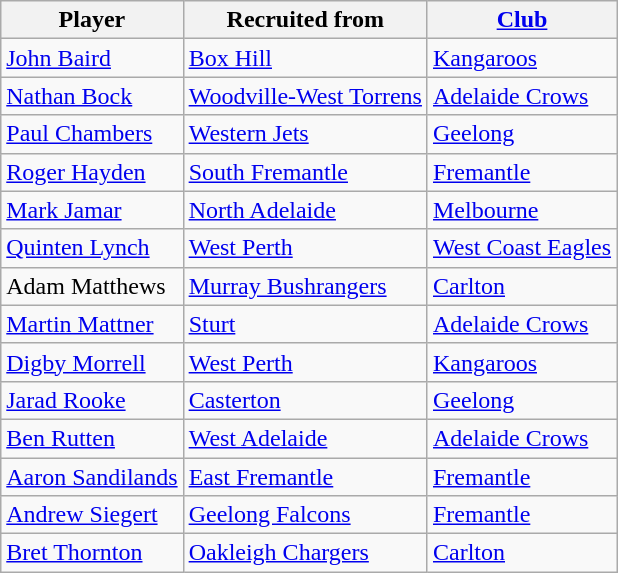<table class="wikitable sortable">
<tr>
<th>Player</th>
<th>Recruited from</th>
<th><a href='#'>Club</a></th>
</tr>
<tr>
<td><a href='#'>John Baird</a></td>
<td><a href='#'>Box Hill</a></td>
<td><a href='#'>Kangaroos</a></td>
</tr>
<tr>
<td><a href='#'>Nathan Bock</a></td>
<td><a href='#'>Woodville-West Torrens</a></td>
<td><a href='#'>Adelaide Crows</a></td>
</tr>
<tr>
<td><a href='#'>Paul Chambers</a></td>
<td><a href='#'>Western Jets</a></td>
<td><a href='#'>Geelong</a></td>
</tr>
<tr>
<td><a href='#'>Roger Hayden</a></td>
<td><a href='#'>South Fremantle</a></td>
<td><a href='#'>Fremantle</a></td>
</tr>
<tr>
<td><a href='#'>Mark Jamar</a></td>
<td><a href='#'>North Adelaide</a></td>
<td><a href='#'>Melbourne</a></td>
</tr>
<tr>
<td><a href='#'>Quinten Lynch</a></td>
<td><a href='#'>West Perth</a></td>
<td><a href='#'>West Coast Eagles</a></td>
</tr>
<tr>
<td>Adam Matthews</td>
<td><a href='#'>Murray Bushrangers</a></td>
<td><a href='#'>Carlton</a></td>
</tr>
<tr>
<td><a href='#'>Martin Mattner</a></td>
<td><a href='#'>Sturt</a></td>
<td><a href='#'>Adelaide Crows</a></td>
</tr>
<tr>
<td><a href='#'>Digby Morrell</a></td>
<td><a href='#'>West Perth</a></td>
<td><a href='#'>Kangaroos</a></td>
</tr>
<tr>
<td><a href='#'>Jarad Rooke</a></td>
<td><a href='#'>Casterton</a></td>
<td><a href='#'>Geelong</a></td>
</tr>
<tr>
<td><a href='#'>Ben Rutten</a></td>
<td><a href='#'>West Adelaide</a></td>
<td><a href='#'>Adelaide Crows</a></td>
</tr>
<tr>
<td><a href='#'>Aaron Sandilands</a></td>
<td><a href='#'>East Fremantle</a></td>
<td><a href='#'>Fremantle</a></td>
</tr>
<tr>
<td><a href='#'>Andrew Siegert</a></td>
<td><a href='#'>Geelong Falcons</a></td>
<td><a href='#'>Fremantle</a></td>
</tr>
<tr>
<td><a href='#'>Bret Thornton</a></td>
<td><a href='#'>Oakleigh Chargers</a></td>
<td><a href='#'>Carlton</a></td>
</tr>
</table>
